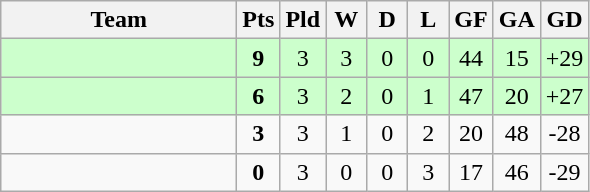<table class="wikitable" style="text-align:center;">
<tr>
<th width=150>Team</th>
<th width=20>Pts</th>
<th width=20>Pld</th>
<th width=20>W</th>
<th width=20>D</th>
<th width=20>L</th>
<th width=20>GF</th>
<th width=20>GA</th>
<th width=25>GD</th>
</tr>
<tr bgcolor=#ccffcc>
<td align="left"></td>
<td><strong>9</strong></td>
<td>3</td>
<td>3</td>
<td>0</td>
<td>0</td>
<td>44</td>
<td>15</td>
<td>+29</td>
</tr>
<tr bgcolor=#ccffcc>
<td align="left"></td>
<td><strong>6</strong></td>
<td>3</td>
<td>2</td>
<td>0</td>
<td>1</td>
<td>47</td>
<td>20</td>
<td>+27</td>
</tr>
<tr>
<td align="left"></td>
<td><strong>3</strong></td>
<td>3</td>
<td>1</td>
<td>0</td>
<td>2</td>
<td>20</td>
<td>48</td>
<td>-28</td>
</tr>
<tr>
<td align="left"></td>
<td><strong>0</strong></td>
<td>3</td>
<td>0</td>
<td>0</td>
<td>3</td>
<td>17</td>
<td>46</td>
<td>-29</td>
</tr>
</table>
